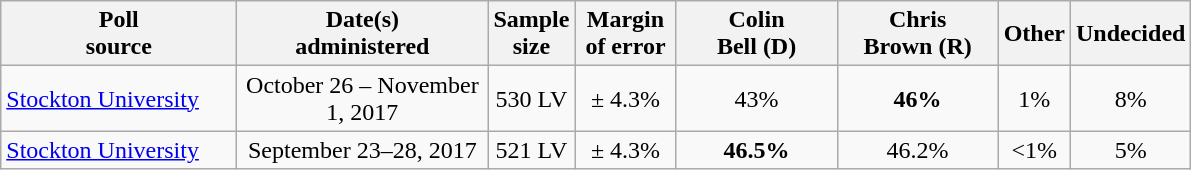<table class="wikitable">
<tr>
<th style="width:150px;">Poll<br> source</th>
<th style="width:160px;">Date(s)<br> administered</th>
<th>Sample<br>size</th>
<th style="width:60px;">Margin<br> of error</th>
<th style="width:100px;">Colin<br>Bell (D)</th>
<th style="width:100px;">Chris<br>Brown (R)</th>
<th>Other</th>
<th>Undecided</th>
</tr>
<tr>
<td><a href='#'>Stockton University</a></td>
<td align="center">October 26 – November 1, 2017</td>
<td align="center">530 LV</td>
<td align="center">± 4.3%</td>
<td align="center">43%</td>
<td align="center" ><strong>46%</strong></td>
<td align="center">1%</td>
<td align="center">8%</td>
</tr>
<tr>
<td><a href='#'>Stockton University</a></td>
<td align="center">September 23–28, 2017</td>
<td align="center">521 LV</td>
<td align="center">± 4.3%</td>
<td align="center" ><strong>46.5%</strong></td>
<td align="center">46.2%</td>
<td align="center"><1%</td>
<td align="center">5%</td>
</tr>
</table>
